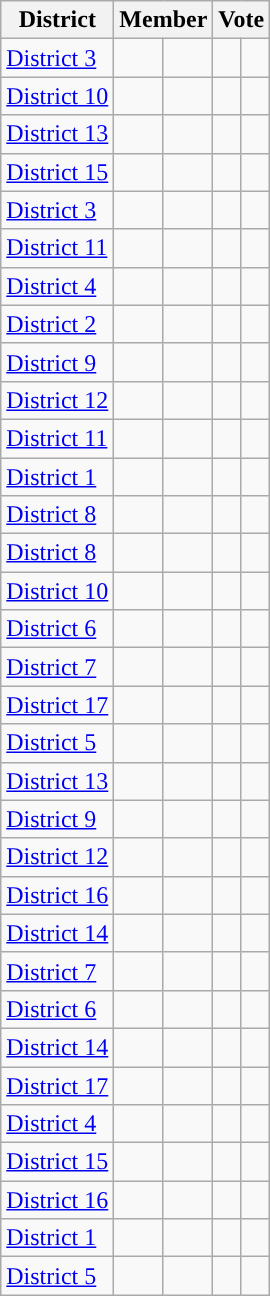<table class="wikitable sortable mw-collapsible mw-collapsed">
<tr>
<th>District</th>
<th colspan="2">Member</th>
<th colspan="2">Vote</th>
</tr>
<tr>
<td><a href='#'>District 3</a></td>
<td style="background-color:"></td>
<td></td>
<td style="background-color:"></td>
<td></td>
</tr>
<tr>
<td><a href='#'>District 10</a></td>
<td style="background-color:"></td>
<td></td>
<td style="background-color:"></td>
<td></td>
</tr>
<tr>
<td><a href='#'>District 13</a></td>
<td style="background-color:"></td>
<td></td>
<td style="background-color:"></td>
<td></td>
</tr>
<tr>
<td><a href='#'>District 15</a></td>
<td style="background-color:"></td>
<td></td>
<td style="background-color:"></td>
<td></td>
</tr>
<tr>
<td><a href='#'>District 3</a></td>
<td style="background-color:"></td>
<td></td>
<td style="background-color:"></td>
<td></td>
</tr>
<tr>
<td><a href='#'>District 11</a></td>
<td style="background-color:"></td>
<td></td>
<td style="background-color:"></td>
<td></td>
</tr>
<tr>
<td><a href='#'>District 4</a></td>
<td style="background-color:"></td>
<td></td>
<td style="background-color:"></td>
<td></td>
</tr>
<tr>
<td><a href='#'>District 2</a></td>
<td style="background-color:"></td>
<td></td>
<td style="background-color:"></td>
<td></td>
</tr>
<tr>
<td><a href='#'>District 9</a></td>
<td style="background-color:"></td>
<td></td>
<td style="background-color:"></td>
<td></td>
</tr>
<tr>
<td><a href='#'>District 12</a></td>
<td style="background-color:"></td>
<td></td>
<td style="background-color:"></td>
<td></td>
</tr>
<tr>
<td><a href='#'>District 11</a></td>
<td style="background-color:"></td>
<td></td>
<td style="background-color:"></td>
<td></td>
</tr>
<tr>
<td><a href='#'>District 1</a></td>
<td style="background-color:"></td>
<td></td>
<td style="background-color:"></td>
<td></td>
</tr>
<tr>
<td><a href='#'>District 8</a></td>
<td style="background-color:"></td>
<td></td>
<td style="background-color:"></td>
<td></td>
</tr>
<tr>
<td><a href='#'>District 8</a></td>
<td style="background-color:"></td>
<td></td>
<td style="background-color:"></td>
<td></td>
</tr>
<tr>
<td><a href='#'>District 10</a></td>
<td style="background-color:"></td>
<td></td>
<td style="background-color:"></td>
<td></td>
</tr>
<tr>
<td><a href='#'>District 6</a></td>
<td style="background-color:"></td>
<td></td>
<td style="background-color:"></td>
<td></td>
</tr>
<tr>
<td><a href='#'>District 7</a></td>
<td style="background-color:"></td>
<td></td>
<td style="background-color:"></td>
<td></td>
</tr>
<tr>
<td><a href='#'>District 17</a></td>
<td style="background-color:"></td>
<td></td>
<td style="background-color:"></td>
<td></td>
</tr>
<tr>
<td><a href='#'>District 5</a></td>
<td style="background-color:"></td>
<td></td>
<td style="background-color:"></td>
<td></td>
</tr>
<tr>
<td><a href='#'>District 13</a></td>
<td style="background-color:"></td>
<td></td>
<td style="background-color:"></td>
<td></td>
</tr>
<tr>
<td><a href='#'>District 9</a></td>
<td style="background-color:"></td>
<td></td>
<td style="background-color:"></td>
<td></td>
</tr>
<tr>
<td><a href='#'>District 12</a></td>
<td style="background-color:"></td>
<td></td>
<td style="background-color:"></td>
<td></td>
</tr>
<tr>
<td><a href='#'>District 16</a></td>
<td style="background-color:"></td>
<td></td>
<td style="background-color:"></td>
<td></td>
</tr>
<tr>
<td><a href='#'>District 14</a></td>
<td style="background-color:"></td>
<td></td>
<td style="background-color:"></td>
<td></td>
</tr>
<tr>
<td><a href='#'>District 7</a></td>
<td style="background-color:"></td>
<td></td>
<td style="background-color:"></td>
<td></td>
</tr>
<tr>
<td><a href='#'>District 6</a></td>
<td style="background-color:"></td>
<td></td>
<td style="background-color:"></td>
<td></td>
</tr>
<tr>
<td><a href='#'>District 14</a></td>
<td style="background-color:"></td>
<td></td>
<td style="background-color:"></td>
<td></td>
</tr>
<tr>
<td><a href='#'>District 17</a></td>
<td style="background-color:"></td>
<td></td>
<td style="background-color:"></td>
<td></td>
</tr>
<tr>
<td><a href='#'>District 4</a></td>
<td style="background-color:"></td>
<td></td>
<td style="background-color:"></td>
<td></td>
</tr>
<tr>
<td><a href='#'>District 15</a></td>
<td style="background-color:"></td>
<td></td>
<td style="background-color:"></td>
<td></td>
</tr>
<tr>
<td><a href='#'>District 16</a></td>
<td style="background-color:"></td>
<td></td>
<td style="background-color:"></td>
<td></td>
</tr>
<tr>
<td><a href='#'>District 1</a></td>
<td style="background-color:"></td>
<td></td>
<td style="background-color:"></td>
<td></td>
</tr>
<tr>
<td><a href='#'>District 5</a></td>
<td style="background-color:"></td>
<td></td>
<td style="background-color:"></td>
<td></td>
</tr>
</table>
